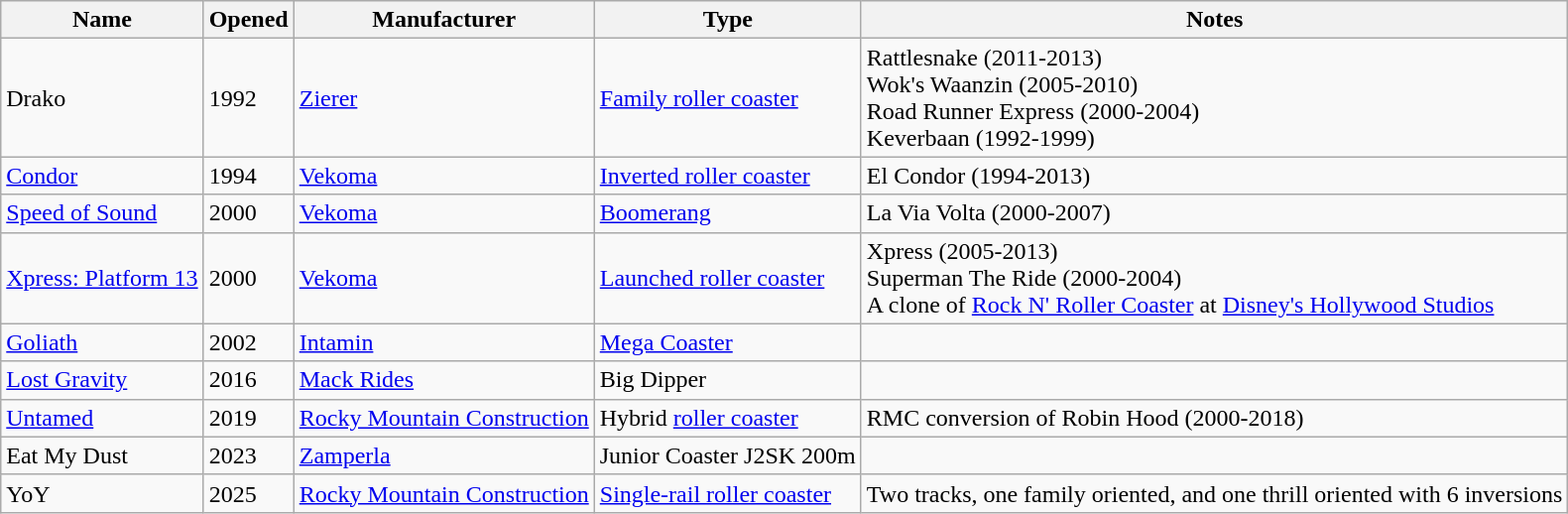<table class="wikitable sortable">
<tr>
<th>Name</th>
<th>Opened</th>
<th>Manufacturer</th>
<th>Type</th>
<th>Notes</th>
</tr>
<tr>
<td>Drako</td>
<td>1992</td>
<td><a href='#'>Zierer</a></td>
<td><a href='#'>Family roller coaster</a></td>
<td>Rattlesnake (2011-2013)<br>Wok's Waanzin (2005-2010)<br>Road Runner Express (2000-2004)<br>Keverbaan (1992-1999)</td>
</tr>
<tr>
<td><a href='#'>Condor</a></td>
<td>1994</td>
<td><a href='#'>Vekoma</a></td>
<td><a href='#'>Inverted roller coaster</a></td>
<td>El Condor (1994-2013)</td>
</tr>
<tr>
<td><a href='#'>Speed of Sound</a></td>
<td>2000</td>
<td><a href='#'>Vekoma</a></td>
<td><a href='#'>Boomerang</a></td>
<td>La Via Volta (2000-2007)</td>
</tr>
<tr>
<td><a href='#'>Xpress: Platform 13</a></td>
<td>2000</td>
<td><a href='#'>Vekoma</a></td>
<td><a href='#'>Launched roller coaster</a></td>
<td>Xpress (2005-2013)<br>Superman The Ride (2000-2004)<br>A clone of <a href='#'>Rock N' Roller Coaster</a> at <a href='#'>Disney's Hollywood Studios</a></td>
</tr>
<tr>
<td><a href='#'>Goliath</a></td>
<td>2002</td>
<td><a href='#'>Intamin</a></td>
<td><a href='#'>Mega Coaster</a></td>
<td></td>
</tr>
<tr>
<td><a href='#'>Lost Gravity</a></td>
<td>2016</td>
<td><a href='#'>Mack Rides</a></td>
<td>Big Dipper</td>
<td></td>
</tr>
<tr>
<td><a href='#'>Untamed</a></td>
<td>2019</td>
<td><a href='#'>Rocky Mountain Construction</a></td>
<td>Hybrid <a href='#'>roller coaster</a></td>
<td>RMC conversion of Robin Hood (2000-2018)</td>
</tr>
<tr>
<td>Eat My Dust</td>
<td>2023</td>
<td><a href='#'>Zamperla</a></td>
<td>Junior Coaster J2SK 200m</td>
<td></td>
</tr>
<tr>
<td>YoY</td>
<td>2025</td>
<td><a href='#'>Rocky Mountain Construction</a></td>
<td><a href='#'>Single-rail roller coaster</a></td>
<td>Two tracks, one family oriented, and one thrill oriented with 6 inversions</td>
</tr>
</table>
